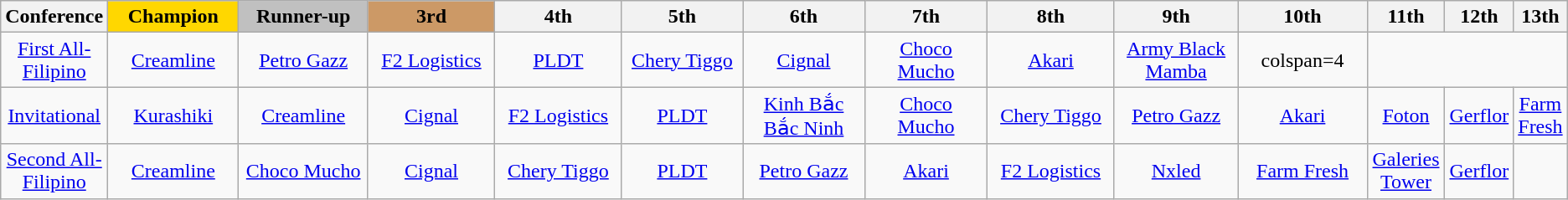<table class="wikitable" style="font-size:100%; text-align:center">
<tr>
<th width=5%>Conference</th>
<th width=9% style="background:gold;">Champion</th>
<th width=9% style="background:silver;">Runner-up</th>
<th width=9% style="background:#CC9966;">3rd</th>
<th width=9%>4th</th>
<th width=9%>5th</th>
<th width=9%>6th</th>
<th width=9%>7th</th>
<th width=9%>8th</th>
<th width=9%>9th</th>
<th width=9%>10th</th>
<th width=9%>11th</th>
<th width=9%>12th</th>
<th width=9%>13th</th>
</tr>
<tr>
<td><a href='#'>First All-Filipino</a></td>
<td><a href='#'>Creamline</a></td>
<td><a href='#'>Petro Gazz</a></td>
<td><a href='#'>F2 Logistics</a></td>
<td><a href='#'>PLDT</a></td>
<td><a href='#'>Chery Tiggo</a></td>
<td><a href='#'>Cignal</a></td>
<td><a href='#'>Choco Mucho</a></td>
<td><a href='#'>Akari</a></td>
<td><a href='#'>Army Black Mamba</a></td>
<td>colspan=4 </td>
</tr>
<tr>
<td><a href='#'>Invitational</a></td>
<td><a href='#'>Kurashiki</a></td>
<td><a href='#'>Creamline</a></td>
<td><a href='#'>Cignal</a></td>
<td><a href='#'>F2 Logistics</a></td>
<td><a href='#'>PLDT</a></td>
<td><a href='#'>Kinh Bắc Bắc Ninh</a></td>
<td><a href='#'>Choco Mucho</a></td>
<td><a href='#'>Chery Tiggo</a></td>
<td><a href='#'>Petro Gazz</a></td>
<td><a href='#'>Akari</a></td>
<td><a href='#'>Foton</a></td>
<td><a href='#'>Gerflor</a></td>
<td><a href='#'>Farm Fresh</a></td>
</tr>
<tr>
<td><a href='#'>Second All-Filipino</a></td>
<td><a href='#'>Creamline</a></td>
<td><a href='#'>Choco Mucho</a></td>
<td><a href='#'>Cignal</a></td>
<td><a href='#'>Chery Tiggo</a></td>
<td><a href='#'>PLDT</a></td>
<td><a href='#'>Petro Gazz</a></td>
<td><a href='#'>Akari</a></td>
<td><a href='#'>F2 Logistics</a></td>
<td><a href='#'>Nxled</a></td>
<td><a href='#'>Farm Fresh</a></td>
<td><a href='#'>Galeries Tower</a></td>
<td><a href='#'>Gerflor</a></td>
<td></td>
</tr>
</table>
